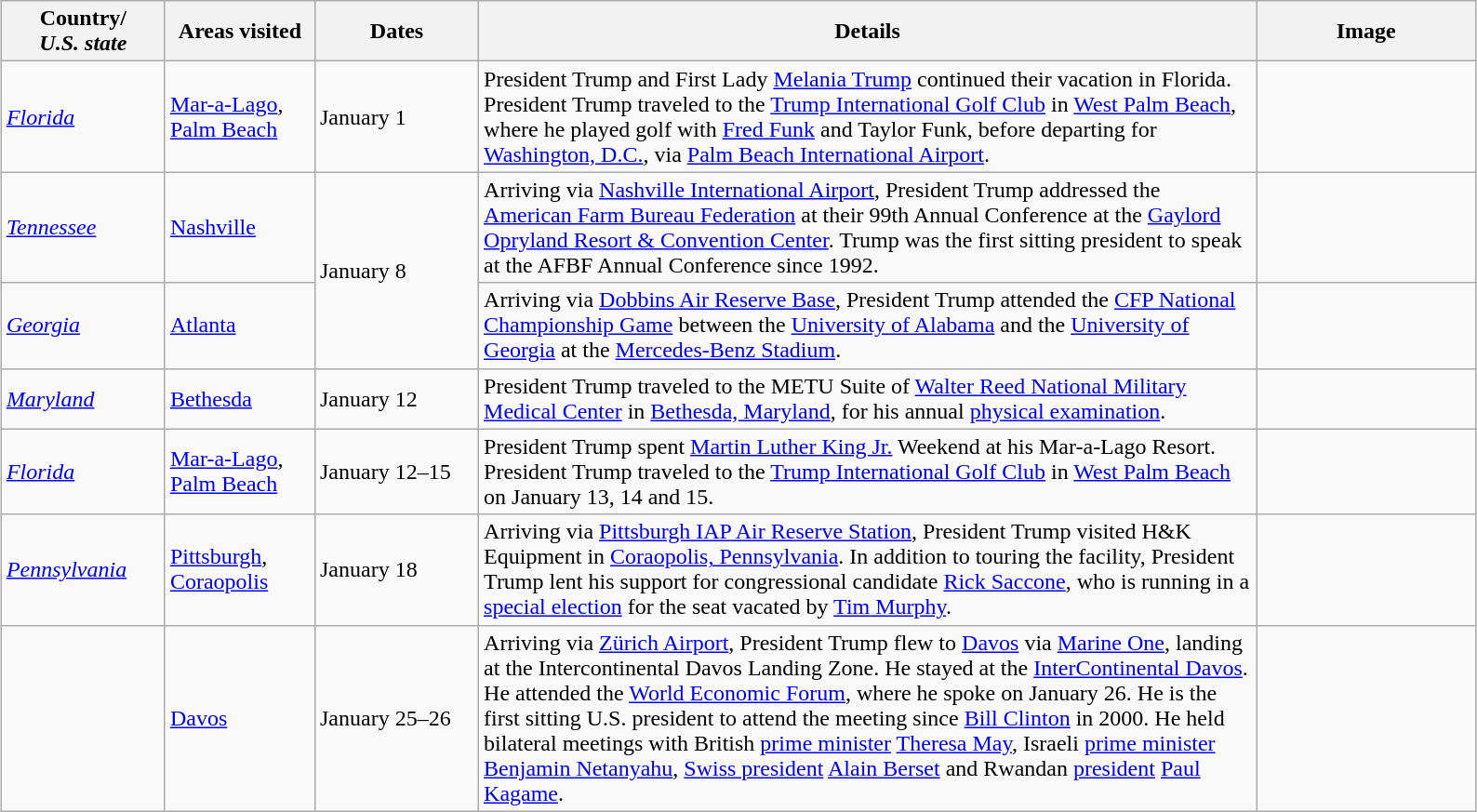<table class="wikitable" style="margin: 1em auto 1em auto">
<tr>
<th width=110>Country/<br><em>U.S. state</em></th>
<th width=100>Areas visited</th>
<th width=110>Dates</th>
<th width=550>Details</th>
<th width=150>Image</th>
</tr>
<tr>
<td> <em><a href='#'>Florida</a></em></td>
<td><a href='#'>Mar-a-Lago</a>, <a href='#'>Palm Beach</a></td>
<td>January 1</td>
<td>President Trump and First Lady <a href='#'>Melania Trump</a> continued their vacation in Florida. President Trump traveled to the <a href='#'>Trump International Golf Club</a> in <a href='#'>West Palm Beach</a>, where he played golf with <a href='#'>Fred Funk</a> and Taylor Funk, before departing for <a href='#'>Washington, D.C.</a>, via <a href='#'>Palm Beach International Airport</a>.</td>
<td></td>
</tr>
<tr>
<td> <em><a href='#'>Tennessee</a></em></td>
<td><a href='#'>Nashville</a></td>
<td rowspan="2">January 8</td>
<td>Arriving via <a href='#'>Nashville International Airport</a>, President Trump addressed the <a href='#'>American Farm Bureau Federation</a> at their 99th Annual Conference at the <a href='#'>Gaylord Opryland Resort & Convention Center</a>. Trump was the first sitting president to speak at the AFBF Annual Conference since 1992.</td>
<td></td>
</tr>
<tr>
<td> <em><a href='#'>Georgia</a></em></td>
<td><a href='#'>Atlanta</a></td>
<td>Arriving via <a href='#'>Dobbins Air Reserve Base</a>, President Trump attended the <a href='#'>CFP National Championship Game</a> between the <a href='#'>University of Alabama</a> and the <a href='#'>University of Georgia</a> at the <a href='#'>Mercedes-Benz Stadium</a>.</td>
<td></td>
</tr>
<tr>
<td> <em><a href='#'>Maryland</a></em></td>
<td><a href='#'>Bethesda</a></td>
<td>January 12</td>
<td>President Trump traveled to the METU Suite of <a href='#'>Walter Reed National Military Medical Center</a> in <a href='#'>Bethesda, Maryland</a>, for his annual <a href='#'>physical examination</a>.</td>
<td></td>
</tr>
<tr>
<td> <em><a href='#'>Florida</a></em></td>
<td><a href='#'>Mar-a-Lago</a>, <a href='#'>Palm Beach</a></td>
<td>January 12–15</td>
<td>President Trump spent <a href='#'>Martin Luther King Jr.</a> Weekend at his Mar-a-Lago Resort. President Trump traveled to the <a href='#'>Trump International Golf Club</a> in <a href='#'>West Palm Beach</a> on January 13, 14 and 15.</td>
<td></td>
</tr>
<tr>
<td> <em><a href='#'>Pennsylvania</a></em></td>
<td><a href='#'>Pittsburgh</a>, <a href='#'>Coraopolis</a></td>
<td>January 18</td>
<td>Arriving via <a href='#'>Pittsburgh IAP Air Reserve Station</a>, President Trump visited H&K Equipment in <a href='#'>Coraopolis, Pennsylvania</a>. In addition to touring the facility, President Trump lent his support for congressional candidate <a href='#'>Rick Saccone</a>, who is running in a <a href='#'>special election</a> for the seat vacated by <a href='#'>Tim Murphy</a>.</td>
<td></td>
</tr>
<tr>
<td></td>
<td><a href='#'>Davos</a></td>
<td>January 25–26</td>
<td>Arriving via <a href='#'>Zürich Airport</a>, President Trump flew to <a href='#'>Davos</a> via <a href='#'>Marine One</a>, landing at the Intercontinental Davos Landing Zone. He stayed at the <a href='#'>InterContinental Davos</a>. He attended the <a href='#'>World Economic Forum</a>, where he spoke on January 26. He is the first sitting U.S. president to attend the meeting since <a href='#'>Bill Clinton</a> in 2000. He held bilateral meetings with British <a href='#'>prime minister</a> <a href='#'>Theresa May</a>, Israeli <a href='#'>prime minister</a> <a href='#'>Benjamin Netanyahu</a>, <a href='#'>Swiss president</a> <a href='#'>Alain Berset</a> and Rwandan <a href='#'>president</a> <a href='#'>Paul Kagame</a>.</td>
<td></td>
</tr>
</table>
